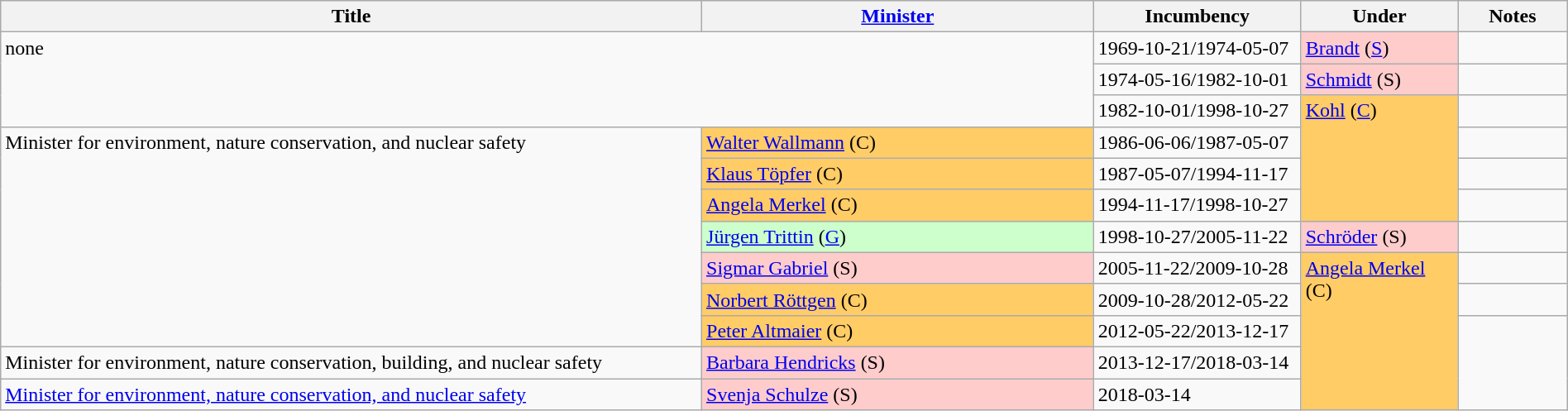<table class="wikitable" style="width:100%;">
<tr>
<th>Title</th>
<th style="width:25%;"><a href='#'>Minister</a></th>
<th style="width:160px;">Incumbency</th>
<th style="width:10%;">Under</th>
<th style="width:7%;">Notes</th>
</tr>
<tr>
<td colspan="2" rowspan="3" style="vertical-align:top;">none</td>
<td>1969-10-21/1974-05-07</td>
<td style="background:#fcc;"><a href='#'>Brandt</a> (<a href='#'>S</a>)</td>
<td></td>
</tr>
<tr>
<td>1974-05-16/1982-10-01</td>
<td style="background:#fcc;"><a href='#'>Schmidt</a> (S)</td>
<td></td>
</tr>
<tr>
<td>1982-10-01/1998-10-27</td>
<td rowspan="4"  style="background:#fc6; vertical-align:top;"><a href='#'>Kohl</a> (<a href='#'>C</a>)</td>
<td></td>
</tr>
<tr>
<td rowspan="7" style="vertical-align:top;"d->Minister for environment, nature conservation, and nuclear safety</td>
<td style="background:#fc6;"><a href='#'>Walter Wallmann</a> (C)</td>
<td>1986-06-06/1987-05-07</td>
<td></td>
</tr>
<tr>
<td style="background:#fc6;"><a href='#'>Klaus Töpfer</a> (C)</td>
<td>1987-05-07/1994-11-17</td>
<td></td>
</tr>
<tr>
<td style="background:#fc6;"><a href='#'>Angela Merkel</a> (C)</td>
<td>1994-11-17/1998-10-27</td>
<td></td>
</tr>
<tr>
<td style="background:#cfc;"><a href='#'>Jürgen Trittin</a> (<a href='#'>G</a>)</td>
<td>1998-10-27/2005-11-22</td>
<td style="background:#fcc;"><a href='#'>Schröder</a> (S)</td>
<td></td>
</tr>
<tr>
<td style="background:#fcc;"><a href='#'>Sigmar Gabriel</a> (S)</td>
<td>2005-11-22/2009-10-28</td>
<td rowspan="5"  style="background:#fc6; vertical-align:top;"><a href='#'>Angela Merkel</a> (C)</td>
<td></td>
</tr>
<tr>
<td style="background:#fc6;"><a href='#'>Norbert Röttgen</a> (C)</td>
<td>2009-10-28/2012-05-22</td>
<td></td>
</tr>
<tr>
<td style="background:#fc6;"><a href='#'>Peter Altmaier</a> (C)</td>
<td>2012-05-22/2013-12-17</td>
</tr>
<tr>
<td rowspan="1" style="vertical-align:top;"d->Minister for environment, nature conservation, building, and nuclear safety</td>
<td style="background:#fcc;"><a href='#'>Barbara Hendricks</a> (S)</td>
<td>2013-12-17/2018-03-14</td>
</tr>
<tr>
<td rowspan="1" style="vertical-align:top;"d-><a href='#'>Minister for environment, nature conservation, and nuclear safety</a></td>
<td style="background:#fcc;"><a href='#'>Svenja Schulze</a> (S)</td>
<td>2018-03-14</td>
</tr>
</table>
